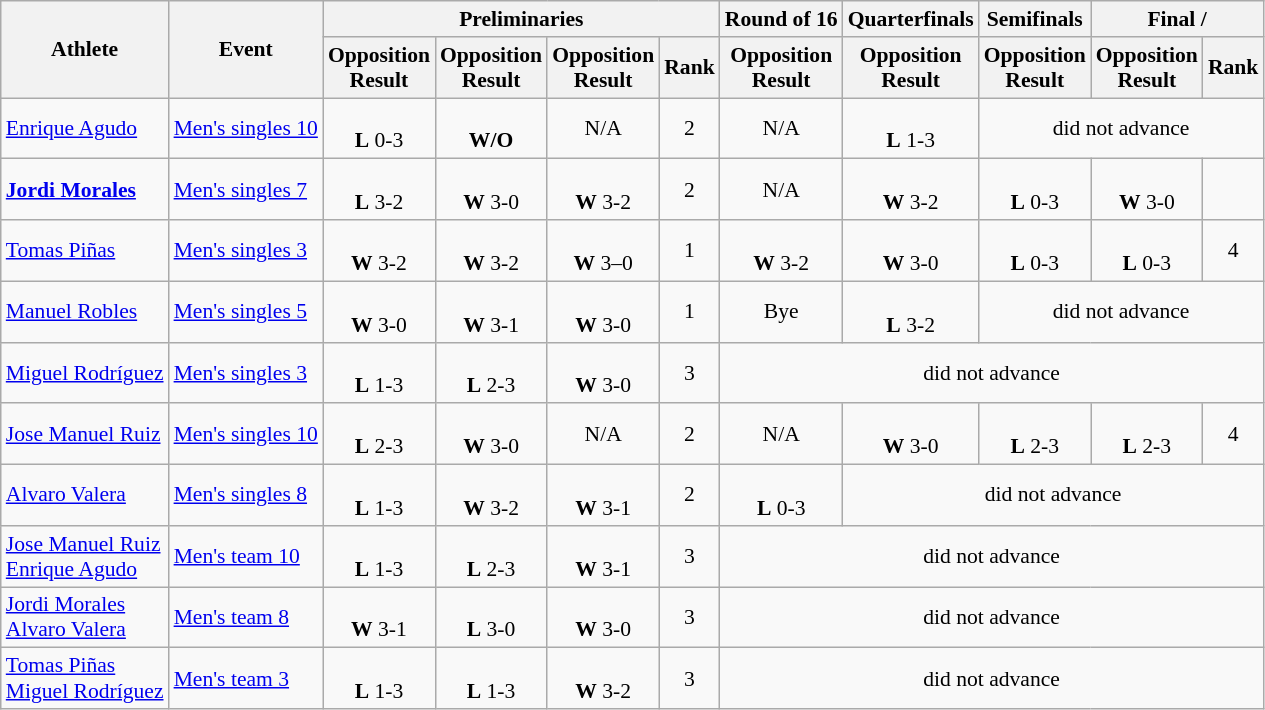<table class=wikitable style="font-size:90%">
<tr>
<th rowspan="2">Athlete</th>
<th rowspan="2">Event</th>
<th colspan="4">Preliminaries</th>
<th>Round of 16</th>
<th>Quarterfinals</th>
<th>Semifinals</th>
<th colspan="2">Final / </th>
</tr>
<tr>
<th>Opposition<br>Result</th>
<th>Opposition<br>Result</th>
<th>Opposition<br>Result</th>
<th>Rank</th>
<th>Opposition<br>Result</th>
<th>Opposition<br>Result</th>
<th>Opposition<br>Result</th>
<th>Opposition<br>Result</th>
<th>Rank</th>
</tr>
<tr>
<td><a href='#'>Enrique Agudo</a></td>
<td><a href='#'>Men's singles 10</a></td>
<td align="center"><br><strong>L</strong> 0-3</td>
<td align="center"><br><strong>W/O</strong></td>
<td align="center">N/A</td>
<td align="center">2</td>
<td align="center">N/A</td>
<td align="center"><br><strong>L</strong> 1-3</td>
<td align="center" colspan="3">did not advance</td>
</tr>
<tr>
<td><strong><a href='#'>Jordi Morales</a></strong></td>
<td><a href='#'>Men's singles 7</a></td>
<td align="center"><br><strong>L</strong> 3-2</td>
<td align="center"><br><strong>W</strong> 3-0</td>
<td align="center"><br><strong>W</strong> 3-2</td>
<td align="center">2</td>
<td align="center">N/A</td>
<td align="center"><br><strong>W</strong> 3-2</td>
<td align="center"><br><strong>L</strong> 0-3</td>
<td align="center"><br><strong>W</strong> 3-0</td>
<td align="center"></td>
</tr>
<tr>
<td><a href='#'>Tomas Piñas</a></td>
<td><a href='#'>Men's singles 3</a></td>
<td align="center"><br><strong>W</strong> 3-2</td>
<td align="center"><br><strong>W</strong> 3-2</td>
<td align="center"><br><strong>W</strong> 3–0</td>
<td align="center">1</td>
<td align="center"><br><strong>W</strong> 3-2</td>
<td align="center"><br><strong>W</strong> 3-0</td>
<td align="center"><br><strong>L</strong> 0-3</td>
<td align="center"><br><strong>L</strong> 0-3</td>
<td align="center">4</td>
</tr>
<tr>
<td><a href='#'>Manuel Robles</a></td>
<td><a href='#'>Men's singles 5</a></td>
<td align="center"><br><strong>W</strong> 3-0</td>
<td align="center"><br><strong>W</strong> 3-1</td>
<td align="center"><br><strong>W</strong> 3-0</td>
<td align="center">1</td>
<td align="center">Bye</td>
<td align="center"><br><strong>L</strong> 3-2</td>
<td align="center" colspan="3">did not advance</td>
</tr>
<tr>
<td><a href='#'>Miguel Rodríguez</a></td>
<td><a href='#'>Men's singles 3</a></td>
<td align="center"><br><strong>L</strong> 1-3</td>
<td align="center"><br><strong>L</strong> 2-3</td>
<td align="center"><br><strong>W</strong> 3-0</td>
<td align="center">3</td>
<td align="center" colspan="5">did not advance</td>
</tr>
<tr>
<td><a href='#'>Jose Manuel Ruiz</a></td>
<td><a href='#'>Men's singles 10</a></td>
<td align="center"><br><strong>L</strong> 2-3</td>
<td align="center"><br><strong>W</strong> 3-0</td>
<td align="center">N/A</td>
<td align="center">2</td>
<td align="center">N/A</td>
<td align="center"><br><strong>W</strong> 3-0</td>
<td align="center"><br><strong>L</strong> 2-3</td>
<td align="center"><br><strong>L</strong> 2-3</td>
<td align="center">4</td>
</tr>
<tr>
<td><a href='#'>Alvaro Valera</a></td>
<td><a href='#'>Men's singles 8</a></td>
<td align="center"><br><strong>L</strong> 1-3</td>
<td align="center"><br><strong>W</strong> 3-2</td>
<td align="center"><br><strong>W</strong> 3-1</td>
<td align="center">2</td>
<td align="center"><br><strong>L</strong> 0-3</td>
<td align="center" colspan="4">did not advance</td>
</tr>
<tr>
<td><a href='#'>Jose Manuel Ruiz</a><br> <a href='#'>Enrique Agudo</a></td>
<td><a href='#'>Men's team 10</a></td>
<td align="center"><br><strong>L</strong> 1-3</td>
<td align="center"><br><strong>L</strong> 2-3</td>
<td align="center"><br><strong>W</strong> 3-1</td>
<td align="center">3</td>
<td align="center" colspan="5">did not advance</td>
</tr>
<tr>
<td><a href='#'>Jordi Morales</a><br> <a href='#'>Alvaro Valera</a></td>
<td><a href='#'>Men's team 8</a></td>
<td align="center"><br><strong>W</strong> 3-1</td>
<td align="center"><br><strong>L</strong> 3-0</td>
<td align="center"><br><strong>W</strong> 3-0</td>
<td align="center">3</td>
<td align="center" colspan="5">did not advance</td>
</tr>
<tr>
<td><a href='#'>Tomas Piñas</a><br> <a href='#'>Miguel Rodríguez</a></td>
<td><a href='#'>Men's team 3</a></td>
<td align="center"><br><strong>L</strong> 1-3</td>
<td align="center"><br><strong>L</strong> 1-3</td>
<td align="center"><br><strong>W</strong> 3-2</td>
<td align="center">3</td>
<td align="center" colspan="5">did not advance</td>
</tr>
</table>
